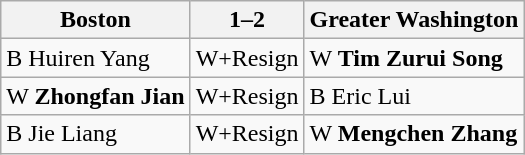<table class="wikitable">
<tr>
<th>Boston</th>
<th>1–2</th>
<th>Greater Washington</th>
</tr>
<tr>
<td>B Huiren Yang</td>
<td>W+Resign</td>
<td>W <strong>Tim Zurui Song</strong></td>
</tr>
<tr>
<td>W <strong>Zhongfan Jian</strong></td>
<td>W+Resign</td>
<td>B Eric Lui</td>
</tr>
<tr>
<td>B Jie Liang</td>
<td>W+Resign</td>
<td>W <strong>Mengchen Zhang</strong></td>
</tr>
</table>
